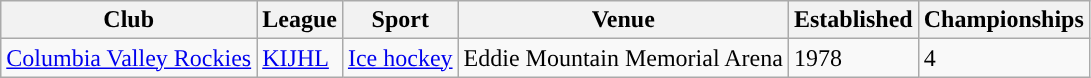<table class="wikitable ">
<tr>
<th scope="col">Club</th>
<th scope="col">League</th>
<th scope="col">Sport</th>
<th scope="col">Venue</th>
<th scope="col">Established</th>
<th scope="col">Championships</th>
</tr>
<tr>
<td><a href='#'>Columbia Valley Rockies</a></td>
<td><a href='#'>KIJHL</a></td>
<td><a href='#'>Ice hockey</a></td>
<td>Eddie Mountain Memorial Arena</td>
<td>1978</td>
<td>4</td>
</tr>
</table>
